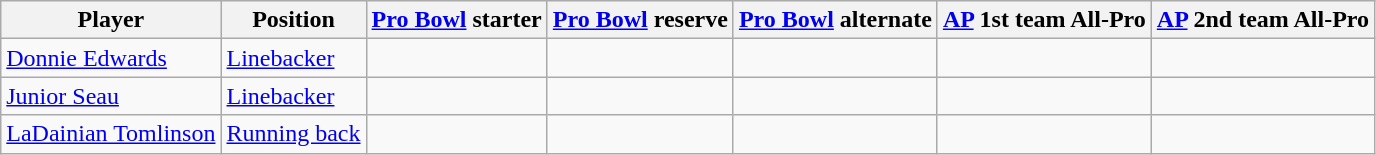<table class="wikitable">
<tr>
<th>Player</th>
<th>Position</th>
<th><a href='#'>Pro Bowl</a> starter</th>
<th><a href='#'>Pro Bowl</a> reserve</th>
<th><a href='#'>Pro Bowl</a> alternate</th>
<th><a href='#'>AP</a> 1st team All-Pro</th>
<th><a href='#'>AP</a> 2nd team All-Pro</th>
</tr>
<tr>
<td><a href='#'>Donnie Edwards</a></td>
<td><a href='#'>Linebacker</a></td>
<td></td>
<td></td>
<td></td>
<td></td>
<td></td>
</tr>
<tr>
<td><a href='#'>Junior Seau</a></td>
<td><a href='#'>Linebacker</a></td>
<td></td>
<td></td>
<td></td>
<td></td>
<td></td>
</tr>
<tr>
<td><a href='#'>LaDainian Tomlinson</a></td>
<td><a href='#'>Running back</a></td>
<td></td>
<td></td>
<td></td>
<td></td>
<td></td>
</tr>
</table>
